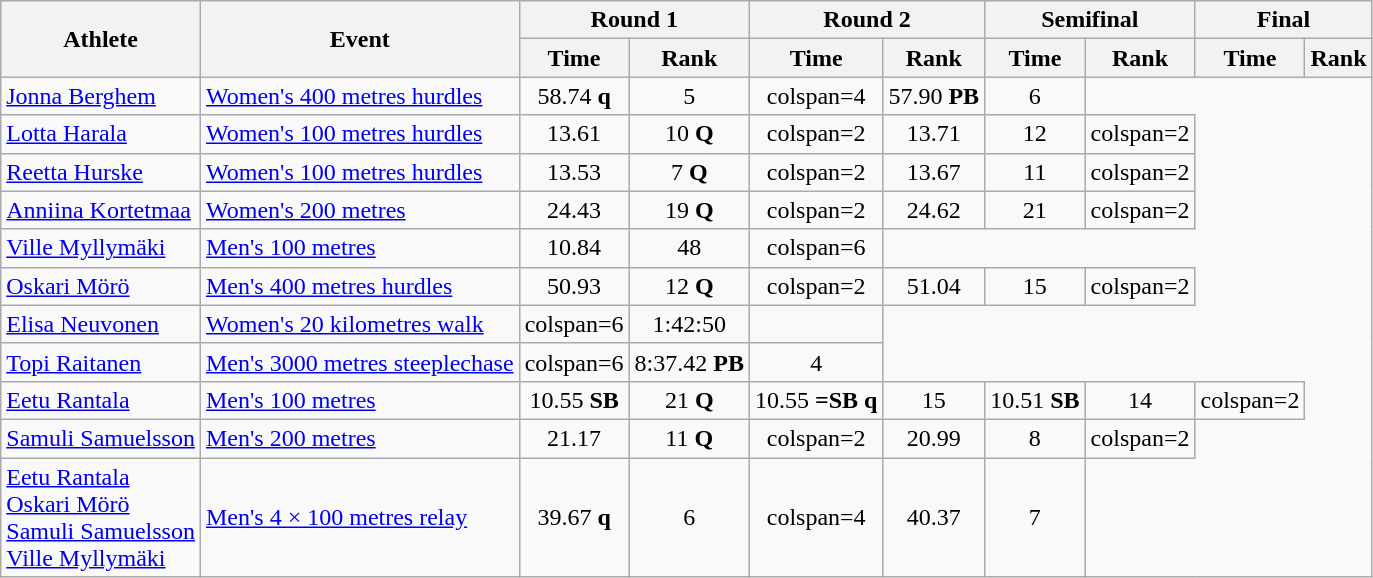<table class="wikitable">
<tr>
<th rowspan="2">Athlete</th>
<th rowspan="2">Event</th>
<th colspan="2">Round 1</th>
<th colspan="2">Round 2</th>
<th colspan="2">Semifinal</th>
<th colspan="2">Final</th>
</tr>
<tr>
<th>Time</th>
<th>Rank</th>
<th>Time</th>
<th>Rank</th>
<th>Time</th>
<th>Rank</th>
<th>Time</th>
<th>Rank</th>
</tr>
<tr style=text-align:center>
<td style=text-align:left><a href='#'>Jonna Berghem</a></td>
<td style=text-align:left><a href='#'>Women's 400 metres hurdles</a></td>
<td>58.74 <strong>q</strong></td>
<td>5</td>
<td>colspan=4 </td>
<td>57.90 <strong>PB</strong></td>
<td>6</td>
</tr>
<tr style=text-align:center>
<td style=text-align:left><a href='#'>Lotta Harala</a></td>
<td style=text-align:left><a href='#'>Women's 100 metres hurdles</a></td>
<td>13.61</td>
<td>10 <strong>Q</strong></td>
<td>colspan=2 </td>
<td>13.71</td>
<td>12</td>
<td>colspan=2 </td>
</tr>
<tr style=text-align:center>
<td style=text-align:left><a href='#'>Reetta Hurske</a></td>
<td style=text-align:left><a href='#'>Women's 100 metres hurdles</a></td>
<td>13.53</td>
<td>7 <strong>Q</strong></td>
<td>colspan=2 </td>
<td>13.67</td>
<td>11</td>
<td>colspan=2 </td>
</tr>
<tr style=text-align:center>
<td style=text-align:left><a href='#'>Anniina Kortetmaa</a></td>
<td style=text-align:left><a href='#'>Women's 200 metres</a></td>
<td>24.43</td>
<td>19 <strong>Q</strong></td>
<td>colspan=2 </td>
<td>24.62</td>
<td>21</td>
<td>colspan=2 </td>
</tr>
<tr style=text-align:center>
<td style=text-align:left><a href='#'>Ville Myllymäki</a></td>
<td style=text-align:left><a href='#'>Men's 100 metres</a></td>
<td>10.84</td>
<td>48</td>
<td>colspan=6 </td>
</tr>
<tr style=text-align:center>
<td style=text-align:left><a href='#'>Oskari Mörö</a></td>
<td style=text-align:left><a href='#'>Men's 400 metres hurdles</a></td>
<td>50.93</td>
<td>12 <strong>Q</strong></td>
<td>colspan=2 </td>
<td>51.04</td>
<td>15</td>
<td>colspan=2 </td>
</tr>
<tr style=text-align:center>
<td style=text-align:left><a href='#'>Elisa Neuvonen</a></td>
<td style=text-align:left><a href='#'>Women's 20 kilometres walk</a></td>
<td>colspan=6 </td>
<td>1:42:50</td>
<td></td>
</tr>
<tr style=text-align:center>
<td style=text-align:left><a href='#'>Topi Raitanen</a></td>
<td style=text-align:left><a href='#'>Men's 3000 metres steeplechase</a></td>
<td>colspan=6 </td>
<td>8:37.42 <strong>PB</strong></td>
<td>4</td>
</tr>
<tr style=text-align:center>
<td style=text-align:left><a href='#'>Eetu Rantala</a></td>
<td style=text-align:left><a href='#'>Men's 100 metres</a></td>
<td>10.55 <strong>SB</strong></td>
<td>21 <strong>Q</strong></td>
<td>10.55 <strong>=SB q</strong></td>
<td>15</td>
<td>10.51 <strong>SB</strong></td>
<td>14</td>
<td>colspan=2 </td>
</tr>
<tr style=text-align:center>
<td style=text-align:left><a href='#'>Samuli Samuelsson</a></td>
<td style=text-align:left><a href='#'>Men's 200 metres</a></td>
<td>21.17</td>
<td>11 <strong>Q</strong></td>
<td>colspan=2 </td>
<td>20.99</td>
<td>8</td>
<td>colspan=2 </td>
</tr>
<tr style=text-align:center>
<td style=text-align:left><a href='#'>Eetu Rantala</a><br><a href='#'>Oskari Mörö</a><br><a href='#'>Samuli Samuelsson</a><br><a href='#'>Ville Myllymäki</a></td>
<td style=text-align:left><a href='#'>Men's 4 × 100 metres relay</a></td>
<td>39.67 <strong>q</strong></td>
<td>6</td>
<td>colspan=4 </td>
<td>40.37</td>
<td>7</td>
</tr>
</table>
